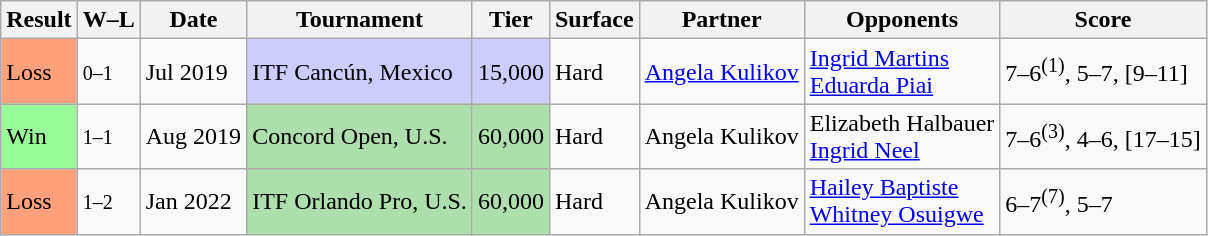<table class="wikitable sortable">
<tr>
<th>Result</th>
<th class="unsortable">W–L</th>
<th>Date</th>
<th>Tournament</th>
<th>Tier</th>
<th>Surface</th>
<th>Partner</th>
<th>Opponents</th>
<th class="unsortable">Score</th>
</tr>
<tr>
<td style="background:#FFA07A;">Loss</td>
<td><small>0–1</small></td>
<td>Jul 2019</td>
<td style="background:#ccccff;">ITF Cancún, Mexico</td>
<td style="background:#ccccff;">15,000</td>
<td>Hard</td>
<td> <a href='#'>Angela Kulikov</a></td>
<td> <a href='#'>Ingrid Martins</a> <br>  <a href='#'>Eduarda Piai</a></td>
<td>7–6<sup>(1)</sup>, 5–7, [9–11]</td>
</tr>
<tr>
<td bgcolor="98FB98">Win</td>
<td><small>1–1</small></td>
<td>Aug 2019</td>
<td style="background:#addfad;">Concord Open, U.S.</td>
<td style="background:#addfad;">60,000</td>
<td>Hard</td>
<td> Angela Kulikov</td>
<td> Elizabeth Halbauer <br>  <a href='#'>Ingrid Neel</a></td>
<td>7–6<sup>(3)</sup>, 4–6, [17–15]</td>
</tr>
<tr>
<td bgcolor="ffa07a">Loss</td>
<td><small>1–2</small></td>
<td>Jan 2022</td>
<td style="background:#addfad;">ITF Orlando Pro, U.S.</td>
<td style="background:#addfad;">60,000</td>
<td>Hard</td>
<td> Angela Kulikov</td>
<td> <a href='#'>Hailey Baptiste</a> <br>  <a href='#'>Whitney Osuigwe</a></td>
<td>6–7<sup>(7)</sup>, 5–7</td>
</tr>
</table>
